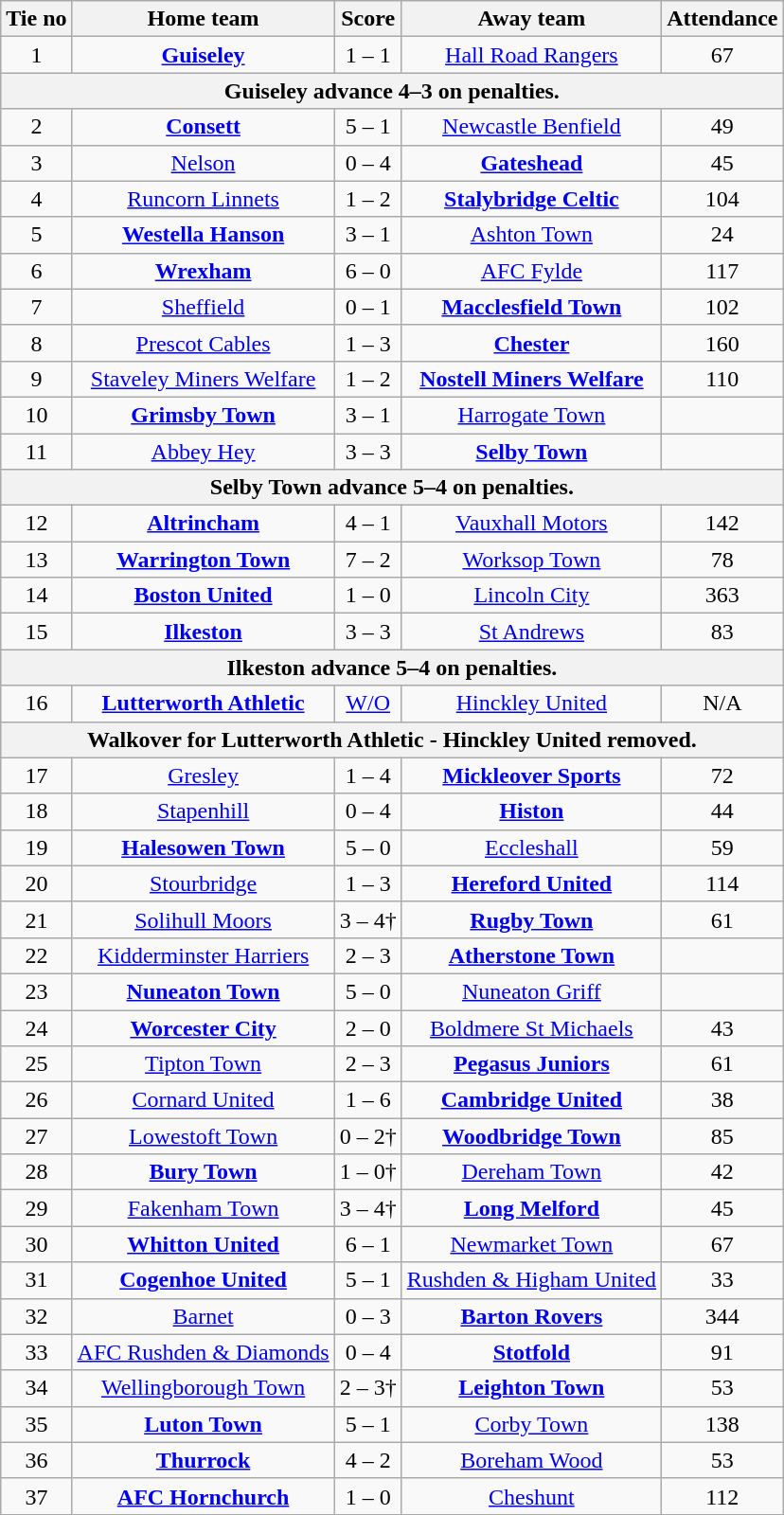<table class="wikitable" style="text-align:center">
<tr>
<th>Tie no</th>
<th>Home team</th>
<th>Score</th>
<th>Away team</th>
<th>Attendance</th>
</tr>
<tr>
<td>1</td>
<td><strong><a href='#'>Guiseley</a></strong></td>
<td>1 – 1</td>
<td><a href='#'>Hall Road Rangers</a></td>
<td>67</td>
</tr>
<tr>
<th colspan="5"><strong>Guiseley advance 4–3 on penalties.</strong></th>
</tr>
<tr>
<td>2</td>
<td><strong><a href='#'>Consett</a></strong></td>
<td>5 – 1</td>
<td><a href='#'>Newcastle Benfield</a></td>
<td>49</td>
</tr>
<tr>
<td>3</td>
<td><a href='#'>Nelson</a></td>
<td>0 – 4</td>
<td><strong><a href='#'>Gateshead</a></strong></td>
<td>45</td>
</tr>
<tr>
<td>4</td>
<td><a href='#'>Runcorn Linnets</a></td>
<td>1 – 2</td>
<td><strong><a href='#'>Stalybridge Celtic</a></strong></td>
<td>104</td>
</tr>
<tr>
<td>5</td>
<td><strong><a href='#'>Westella Hanson</a></strong></td>
<td>3 – 1</td>
<td><a href='#'>Ashton Town</a></td>
<td>24</td>
</tr>
<tr>
<td>6</td>
<td><strong><a href='#'>Wrexham</a></strong></td>
<td>6 – 0</td>
<td><a href='#'>AFC Fylde</a></td>
<td>117</td>
</tr>
<tr>
<td>7</td>
<td><a href='#'>Sheffield</a></td>
<td>0 – 1</td>
<td><strong><a href='#'>Macclesfield Town</a></strong></td>
<td>102</td>
</tr>
<tr>
<td>8</td>
<td><a href='#'>Prescot Cables</a></td>
<td>1 – 3</td>
<td><strong><a href='#'>Chester</a></strong></td>
<td>160</td>
</tr>
<tr>
<td>9</td>
<td><a href='#'>Staveley Miners Welfare</a></td>
<td>1 – 2</td>
<td><strong><a href='#'>Nostell Miners Welfare</a></strong></td>
<td>110</td>
</tr>
<tr>
<td>10</td>
<td><strong><a href='#'>Grimsby Town</a></strong></td>
<td>3 – 1</td>
<td><a href='#'>Harrogate Town</a></td>
<td></td>
</tr>
<tr>
<td>11</td>
<td><a href='#'>Abbey Hey</a></td>
<td>3 – 3</td>
<td><strong><a href='#'>Selby Town</a></strong></td>
<td></td>
</tr>
<tr>
<th colspan="5"><strong>Selby Town advance 5–4 on penalties.</strong></th>
</tr>
<tr>
<td>12</td>
<td><strong><a href='#'>Altrincham</a></strong></td>
<td>4 – 1</td>
<td><a href='#'>Vauxhall Motors</a></td>
<td>142</td>
</tr>
<tr>
<td>13</td>
<td><strong><a href='#'>Warrington Town</a></strong></td>
<td>7 – 2</td>
<td><a href='#'>Worksop Town</a></td>
<td>78</td>
</tr>
<tr>
<td>14</td>
<td><strong><a href='#'>Boston United</a></strong></td>
<td>1 – 0</td>
<td><a href='#'>Lincoln City</a></td>
<td>363</td>
</tr>
<tr>
<td>15</td>
<td><strong><a href='#'>Ilkeston</a></strong></td>
<td>3 – 3</td>
<td><a href='#'>St Andrews</a></td>
<td>83</td>
</tr>
<tr>
<th colspan="5"><strong>Ilkeston advance 5–4 on penalties.</strong></th>
</tr>
<tr>
<td>16</td>
<td><strong><a href='#'>Lutterworth Athletic</a></strong></td>
<td><a href='#'>W/O</a></td>
<td><a href='#'>Hinckley United</a></td>
<td>N/A</td>
</tr>
<tr>
<th colspan="5"><strong>Walkover for Lutterworth Athletic - Hinckley United removed.</strong></th>
</tr>
<tr>
<td>17</td>
<td><a href='#'>Gresley</a></td>
<td>1 – 4</td>
<td><strong><a href='#'>Mickleover Sports</a></strong></td>
<td>72</td>
</tr>
<tr>
<td>18</td>
<td><a href='#'>Stapenhill</a></td>
<td>0 – 4</td>
<td><strong><a href='#'>Histon</a></strong></td>
<td>44</td>
</tr>
<tr>
<td>19</td>
<td><strong><a href='#'>Halesowen Town</a></strong></td>
<td>5 – 0</td>
<td><a href='#'>Eccleshall</a></td>
<td>59</td>
</tr>
<tr>
<td>20</td>
<td><a href='#'>Stourbridge</a></td>
<td>1 – 3</td>
<td><strong><a href='#'>Hereford United</a></strong></td>
<td>114</td>
</tr>
<tr>
<td>21</td>
<td><a href='#'>Solihull Moors</a></td>
<td>3 – 4†</td>
<td><strong><a href='#'>Rugby Town</a></strong></td>
<td>61</td>
</tr>
<tr>
<td>22</td>
<td><a href='#'>Kidderminster Harriers</a></td>
<td>2 – 3</td>
<td><strong><a href='#'>Atherstone Town</a></strong></td>
<td></td>
</tr>
<tr>
<td>23</td>
<td><strong><a href='#'>Nuneaton Town</a></strong></td>
<td>5 – 0</td>
<td><a href='#'>Nuneaton Griff</a></td>
<td></td>
</tr>
<tr>
<td>24</td>
<td><strong><a href='#'>Worcester City</a></strong></td>
<td>2 – 0</td>
<td><a href='#'>Boldmere St Michaels</a></td>
<td>43</td>
</tr>
<tr>
<td>25</td>
<td><a href='#'>Tipton Town</a></td>
<td>2 – 3</td>
<td><strong><a href='#'>Pegasus Juniors</a></strong></td>
<td>61</td>
</tr>
<tr>
<td>26</td>
<td><a href='#'>Cornard United</a></td>
<td>1 – 6</td>
<td><strong><a href='#'>Cambridge United</a></strong></td>
<td>38</td>
</tr>
<tr>
<td>27</td>
<td><a href='#'>Lowestoft Town</a></td>
<td>0 – 2†</td>
<td><strong><a href='#'>Woodbridge Town</a></strong></td>
<td>85</td>
</tr>
<tr>
<td>28</td>
<td><strong><a href='#'>Bury Town</a></strong></td>
<td>1 – 0†</td>
<td><a href='#'>Dereham Town</a></td>
<td>42</td>
</tr>
<tr>
<td>29</td>
<td><a href='#'>Fakenham Town</a></td>
<td>3 – 4†</td>
<td><strong><a href='#'>Long Melford</a></strong></td>
<td>45</td>
</tr>
<tr>
<td>30</td>
<td><strong><a href='#'>Whitton United</a></strong></td>
<td>6 – 1</td>
<td><a href='#'>Newmarket Town</a></td>
<td>67</td>
</tr>
<tr>
<td>31</td>
<td><strong><a href='#'>Cogenhoe United</a></strong></td>
<td>5 – 1</td>
<td><a href='#'>Rushden & Higham United</a></td>
<td>33</td>
</tr>
<tr>
<td>32</td>
<td><a href='#'>Barnet</a></td>
<td>0 – 3</td>
<td><strong><a href='#'>Barton Rovers</a></strong></td>
<td>344</td>
</tr>
<tr>
<td>33</td>
<td><a href='#'>AFC Rushden & Diamonds</a></td>
<td>0 – 4</td>
<td><strong><a href='#'>Stotfold</a></strong></td>
<td>91</td>
</tr>
<tr>
<td>34</td>
<td><a href='#'>Wellingborough Town</a></td>
<td>2 – 3†</td>
<td><strong><a href='#'>Leighton Town</a></strong></td>
<td>53</td>
</tr>
<tr>
<td>35</td>
<td><strong><a href='#'>Luton Town</a></strong></td>
<td>5 – 1</td>
<td><a href='#'>Corby Town</a></td>
<td>138</td>
</tr>
<tr>
<td>36</td>
<td><strong><a href='#'>Thurrock</a></strong></td>
<td>4 – 2</td>
<td><a href='#'>Boreham Wood</a></td>
<td>53</td>
</tr>
<tr>
<td>37</td>
<td><strong><a href='#'>AFC Hornchurch</a></strong></td>
<td>1 – 0</td>
<td><a href='#'>Cheshunt</a></td>
<td>112</td>
</tr>
</table>
